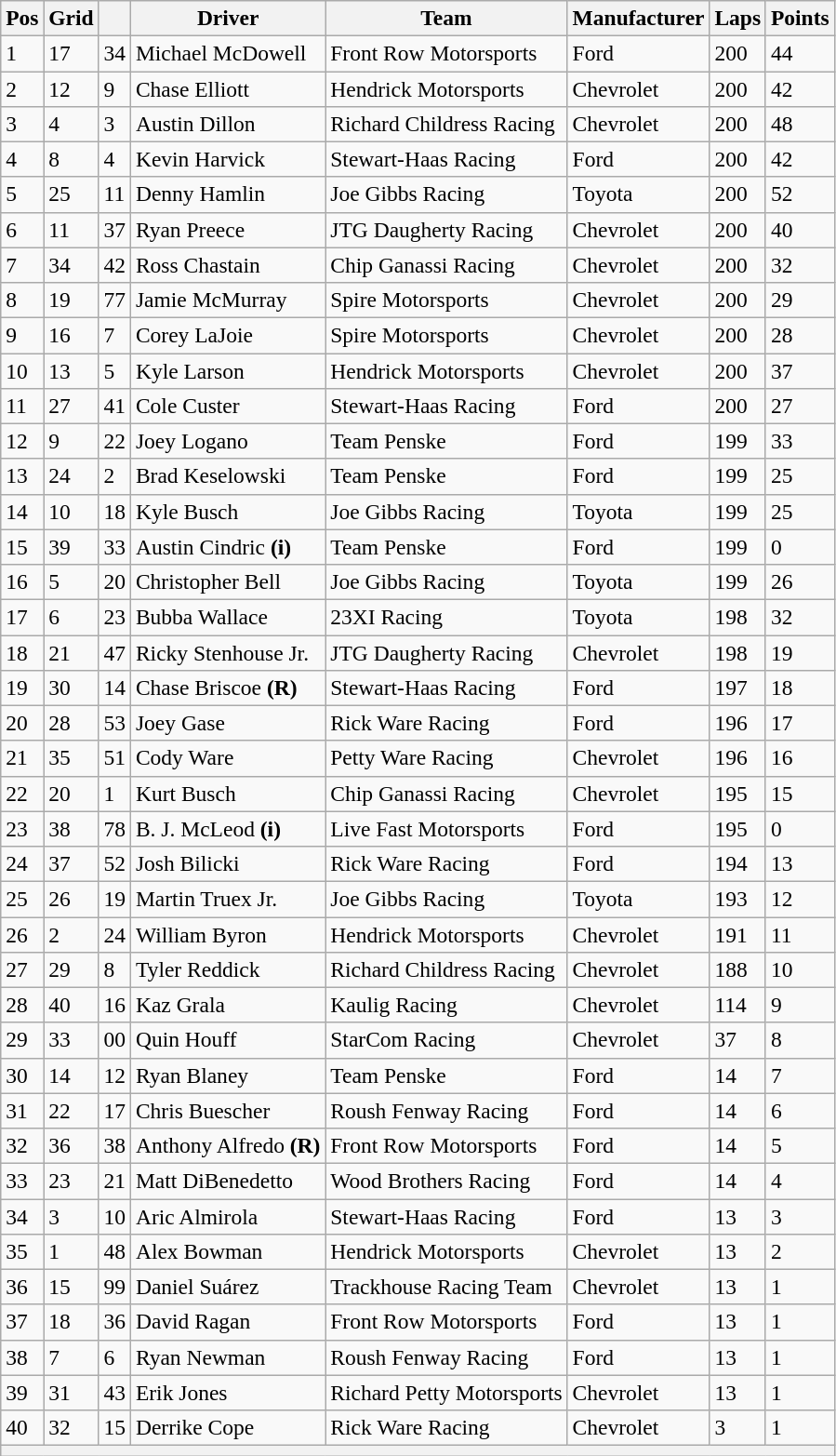<table class="wikitable" style="font-size:98%">
<tr>
<th>Pos</th>
<th>Grid</th>
<th></th>
<th>Driver</th>
<th>Team</th>
<th>Manufacturer</th>
<th>Laps</th>
<th>Points</th>
</tr>
<tr>
<td>1</td>
<td>17</td>
<td>34</td>
<td>Michael McDowell</td>
<td>Front Row Motorsports</td>
<td>Ford</td>
<td>200</td>
<td>44</td>
</tr>
<tr>
<td>2</td>
<td>12</td>
<td>9</td>
<td>Chase Elliott</td>
<td>Hendrick Motorsports</td>
<td>Chevrolet</td>
<td>200</td>
<td>42</td>
</tr>
<tr>
<td>3</td>
<td>4</td>
<td>3</td>
<td>Austin Dillon</td>
<td>Richard Childress Racing</td>
<td>Chevrolet</td>
<td>200</td>
<td>48</td>
</tr>
<tr>
<td>4</td>
<td>8</td>
<td>4</td>
<td>Kevin Harvick</td>
<td>Stewart-Haas Racing</td>
<td>Ford</td>
<td>200</td>
<td>42</td>
</tr>
<tr>
<td>5</td>
<td>25</td>
<td>11</td>
<td>Denny Hamlin</td>
<td>Joe Gibbs Racing</td>
<td>Toyota</td>
<td>200</td>
<td>52</td>
</tr>
<tr>
<td>6</td>
<td>11</td>
<td>37</td>
<td>Ryan Preece</td>
<td>JTG Daugherty Racing</td>
<td>Chevrolet</td>
<td>200</td>
<td>40</td>
</tr>
<tr>
<td>7</td>
<td>34</td>
<td>42</td>
<td>Ross Chastain</td>
<td>Chip Ganassi Racing</td>
<td>Chevrolet</td>
<td>200</td>
<td>32</td>
</tr>
<tr>
<td>8</td>
<td>19</td>
<td>77</td>
<td>Jamie McMurray</td>
<td>Spire Motorsports</td>
<td>Chevrolet</td>
<td>200</td>
<td>29</td>
</tr>
<tr>
<td>9</td>
<td>16</td>
<td>7</td>
<td>Corey LaJoie</td>
<td>Spire Motorsports</td>
<td>Chevrolet</td>
<td>200</td>
<td>28</td>
</tr>
<tr>
<td>10</td>
<td>13</td>
<td>5</td>
<td>Kyle Larson</td>
<td>Hendrick Motorsports</td>
<td>Chevrolet</td>
<td>200</td>
<td>37</td>
</tr>
<tr>
<td>11</td>
<td>27</td>
<td>41</td>
<td>Cole Custer</td>
<td>Stewart-Haas Racing</td>
<td>Ford</td>
<td>200</td>
<td>27</td>
</tr>
<tr>
<td>12</td>
<td>9</td>
<td>22</td>
<td>Joey Logano</td>
<td>Team Penske</td>
<td>Ford</td>
<td>199</td>
<td>33</td>
</tr>
<tr>
<td>13</td>
<td>24</td>
<td>2</td>
<td>Brad Keselowski</td>
<td>Team Penske</td>
<td>Ford</td>
<td>199</td>
<td>25</td>
</tr>
<tr>
<td>14</td>
<td>10</td>
<td>18</td>
<td>Kyle Busch</td>
<td>Joe Gibbs Racing</td>
<td>Toyota</td>
<td>199</td>
<td>25</td>
</tr>
<tr>
<td>15</td>
<td>39</td>
<td>33</td>
<td>Austin Cindric <strong>(i)</strong></td>
<td>Team Penske</td>
<td>Ford</td>
<td>199</td>
<td>0</td>
</tr>
<tr>
<td>16</td>
<td>5</td>
<td>20</td>
<td>Christopher Bell</td>
<td>Joe Gibbs Racing</td>
<td>Toyota</td>
<td>199</td>
<td>26</td>
</tr>
<tr>
<td>17</td>
<td>6</td>
<td>23</td>
<td>Bubba Wallace</td>
<td>23XI Racing</td>
<td>Toyota</td>
<td>198</td>
<td>32</td>
</tr>
<tr>
<td>18</td>
<td>21</td>
<td>47</td>
<td>Ricky Stenhouse Jr.</td>
<td>JTG Daugherty Racing</td>
<td>Chevrolet</td>
<td>198</td>
<td>19</td>
</tr>
<tr>
<td>19</td>
<td>30</td>
<td>14</td>
<td>Chase Briscoe <strong>(R)</strong></td>
<td>Stewart-Haas Racing</td>
<td>Ford</td>
<td>197</td>
<td>18</td>
</tr>
<tr>
<td>20</td>
<td>28</td>
<td>53</td>
<td>Joey Gase</td>
<td>Rick Ware Racing</td>
<td>Ford</td>
<td>196</td>
<td>17</td>
</tr>
<tr>
<td>21</td>
<td>35</td>
<td>51</td>
<td>Cody Ware</td>
<td>Petty Ware Racing</td>
<td>Chevrolet</td>
<td>196</td>
<td>16</td>
</tr>
<tr>
<td>22</td>
<td>20</td>
<td>1</td>
<td>Kurt Busch</td>
<td>Chip Ganassi Racing</td>
<td>Chevrolet</td>
<td>195</td>
<td>15</td>
</tr>
<tr>
<td>23</td>
<td>38</td>
<td>78</td>
<td>B. J. McLeod <strong>(i)</strong></td>
<td>Live Fast Motorsports</td>
<td>Ford</td>
<td>195</td>
<td>0</td>
</tr>
<tr>
<td>24</td>
<td>37</td>
<td>52</td>
<td>Josh Bilicki</td>
<td>Rick Ware Racing</td>
<td>Ford</td>
<td>194</td>
<td>13</td>
</tr>
<tr>
<td>25</td>
<td>26</td>
<td>19</td>
<td>Martin Truex Jr.</td>
<td>Joe Gibbs Racing</td>
<td>Toyota</td>
<td>193</td>
<td>12</td>
</tr>
<tr>
<td>26</td>
<td>2</td>
<td>24</td>
<td>William Byron</td>
<td>Hendrick Motorsports</td>
<td>Chevrolet</td>
<td>191</td>
<td>11</td>
</tr>
<tr>
<td>27</td>
<td>29</td>
<td>8</td>
<td>Tyler Reddick</td>
<td>Richard Childress Racing</td>
<td>Chevrolet</td>
<td>188</td>
<td>10</td>
</tr>
<tr>
<td>28</td>
<td>40</td>
<td>16</td>
<td>Kaz Grala</td>
<td>Kaulig Racing</td>
<td>Chevrolet</td>
<td>114</td>
<td>9</td>
</tr>
<tr>
<td>29</td>
<td>33</td>
<td>00</td>
<td>Quin Houff</td>
<td>StarCom Racing</td>
<td>Chevrolet</td>
<td>37</td>
<td>8</td>
</tr>
<tr>
<td>30</td>
<td>14</td>
<td>12</td>
<td>Ryan Blaney</td>
<td>Team Penske</td>
<td>Ford</td>
<td>14</td>
<td>7</td>
</tr>
<tr>
<td>31</td>
<td>22</td>
<td>17</td>
<td>Chris Buescher</td>
<td>Roush Fenway Racing</td>
<td>Ford</td>
<td>14</td>
<td>6</td>
</tr>
<tr>
<td>32</td>
<td>36</td>
<td>38</td>
<td>Anthony Alfredo <strong>(R)</strong></td>
<td>Front Row Motorsports</td>
<td>Ford</td>
<td>14</td>
<td>5</td>
</tr>
<tr>
<td>33</td>
<td>23</td>
<td>21</td>
<td>Matt DiBenedetto</td>
<td>Wood Brothers Racing</td>
<td>Ford</td>
<td>14</td>
<td>4</td>
</tr>
<tr>
<td>34</td>
<td>3</td>
<td>10</td>
<td>Aric Almirola</td>
<td>Stewart-Haas Racing</td>
<td>Ford</td>
<td>13</td>
<td>3</td>
</tr>
<tr>
<td>35</td>
<td>1</td>
<td>48</td>
<td>Alex Bowman</td>
<td>Hendrick Motorsports</td>
<td>Chevrolet</td>
<td>13</td>
<td>2</td>
</tr>
<tr>
<td>36</td>
<td>15</td>
<td>99</td>
<td>Daniel Suárez</td>
<td>Trackhouse Racing Team</td>
<td>Chevrolet</td>
<td>13</td>
<td>1</td>
</tr>
<tr>
<td>37</td>
<td>18</td>
<td>36</td>
<td>David Ragan</td>
<td>Front Row Motorsports</td>
<td>Ford</td>
<td>13</td>
<td>1</td>
</tr>
<tr>
<td>38</td>
<td>7</td>
<td>6</td>
<td>Ryan Newman</td>
<td>Roush Fenway Racing</td>
<td>Ford</td>
<td>13</td>
<td>1</td>
</tr>
<tr>
<td>39</td>
<td>31</td>
<td>43</td>
<td>Erik Jones</td>
<td>Richard Petty Motorsports</td>
<td>Chevrolet</td>
<td>13</td>
<td>1</td>
</tr>
<tr>
<td>40</td>
<td>32</td>
<td>15</td>
<td>Derrike Cope</td>
<td>Rick Ware Racing</td>
<td>Chevrolet</td>
<td>3</td>
<td>1</td>
</tr>
<tr>
<th colspan="8"></th>
</tr>
</table>
